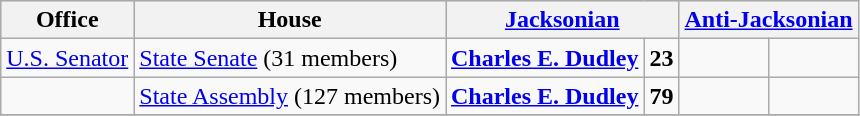<table class=wikitable>
<tr bgcolor=lightgrey>
<th>Office</th>
<th>House</th>
<th colspan="2"><a href='#'>Jacksonian</a></th>
<th colspan="2"><a href='#'>Anti-Jacksonian</a></th>
</tr>
<tr>
<td><a href='#'>U.S. Senator</a></td>
<td><a href='#'>State Senate</a> (31 members)</td>
<td><strong><a href='#'>Charles E. Dudley</a></strong></td>
<td align="right"><strong>23</strong></td>
<td></td>
<td align="right"></td>
</tr>
<tr>
<td></td>
<td><a href='#'>State Assembly</a> (127 members)</td>
<td><strong><a href='#'>Charles E. Dudley</a></strong></td>
<td align="right"><strong>79</strong></td>
<td></td>
<td align="right"></td>
</tr>
<tr>
</tr>
</table>
